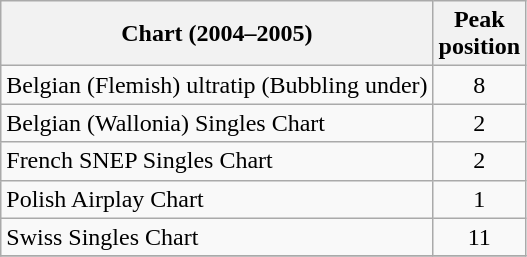<table class="wikitable sortable">
<tr>
<th>Chart (2004–2005)</th>
<th>Peak<br>position</th>
</tr>
<tr>
<td>Belgian (Flemish) ultratip (Bubbling under)</td>
<td align="center">8</td>
</tr>
<tr>
<td>Belgian (Wallonia) Singles Chart</td>
<td align="center">2</td>
</tr>
<tr>
<td>French SNEP Singles Chart</td>
<td align="center">2</td>
</tr>
<tr>
<td>Polish Airplay Chart</td>
<td align="center">1</td>
</tr>
<tr>
<td>Swiss Singles Chart</td>
<td align="center">11</td>
</tr>
<tr>
</tr>
</table>
